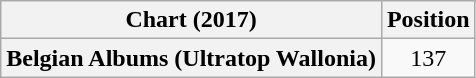<table class="wikitable plainrowheaders" style="text-align:center">
<tr>
<th scope="col">Chart (2017)</th>
<th scope="col">Position</th>
</tr>
<tr>
<th scope="row">Belgian Albums (Ultratop Wallonia)</th>
<td>137</td>
</tr>
</table>
